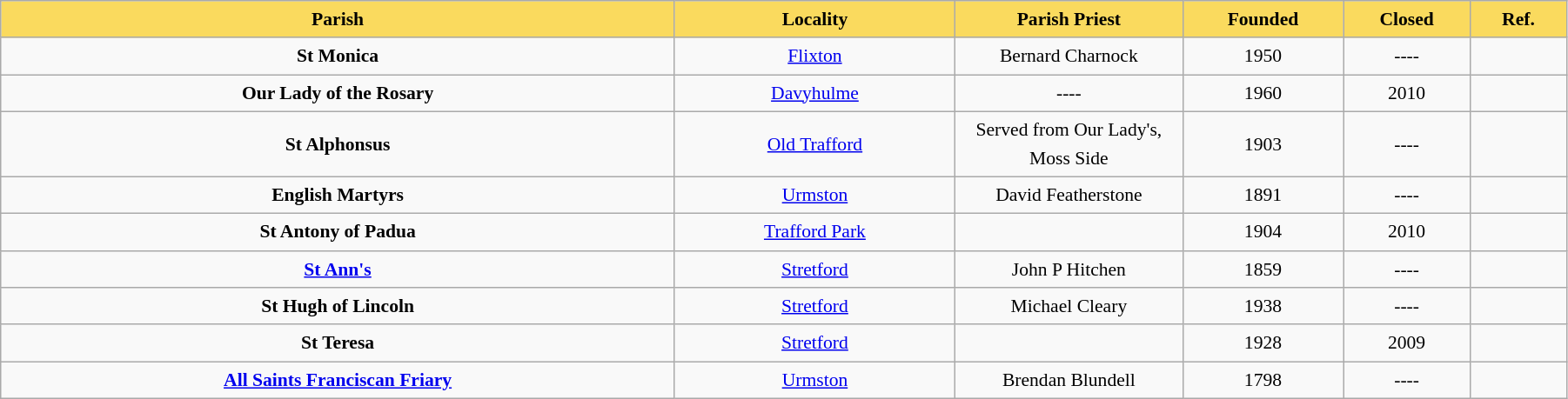<table class="wikitable sortable" style="font-size:90%; width:95%; border:0; text-align:center; line-height:150%;">
<tr>
<th style="height:17px; background:#FADA5E; color:Black; width:250px;">Parish</th>
<th style="height:17px; background:#FADA5E; color:Black; width:100px;">Locality</th>
<th style="height:17px; background:#FADA5E; color:Black; width:80px;">Parish Priest</th>
<th style="height:17px; background:#FADA5E; color:Black; width:35px;">Founded</th>
<th style="height:17px; background:#FADA5E; color:Black; width:35px;">Closed</th>
<th class="unsortable"  style="height:17px; background:#FADA5E; color:Black; width:30px;">Ref.</th>
</tr>
<tr>
<td><strong>St Monica</strong></td>
<td><a href='#'>Flixton</a></td>
<td>Bernard Charnock</td>
<td>1950</td>
<td>----</td>
<td></td>
</tr>
<tr>
<td><strong>Our Lady of the Rosary</strong></td>
<td><a href='#'>Davyhulme</a></td>
<td>----</td>
<td>1960</td>
<td>2010</td>
<td></td>
</tr>
<tr>
<td><strong>St Alphonsus</strong></td>
<td><a href='#'>Old Trafford</a></td>
<td>Served from Our Lady's, Moss Side</td>
<td>1903</td>
<td>----</td>
<td></td>
</tr>
<tr>
<td><strong>English Martyrs</strong></td>
<td><a href='#'>Urmston</a></td>
<td>David Featherstone</td>
<td>1891</td>
<td>----</td>
<td></td>
</tr>
<tr>
<td><strong>St Antony of Padua</strong></td>
<td><a href='#'>Trafford Park</a></td>
<td></td>
<td>1904</td>
<td>2010</td>
<td></td>
</tr>
<tr>
<td><strong><a href='#'>St Ann's</a></strong></td>
<td><a href='#'>Stretford</a></td>
<td>John P Hitchen</td>
<td>1859</td>
<td>----</td>
<td></td>
</tr>
<tr>
<td><strong>St Hugh of Lincoln</strong></td>
<td><a href='#'>Stretford</a></td>
<td>Michael Cleary</td>
<td>1938</td>
<td>----</td>
<td></td>
</tr>
<tr>
<td><strong>St Teresa</strong></td>
<td><a href='#'>Stretford</a></td>
<td></td>
<td>1928</td>
<td>2009</td>
<td></td>
</tr>
<tr>
<td><strong><a href='#'>All Saints Franciscan Friary</a></strong></td>
<td><a href='#'>Urmston</a></td>
<td>Brendan  Blundell</td>
<td>1798</td>
<td>----</td>
<td></td>
</tr>
</table>
